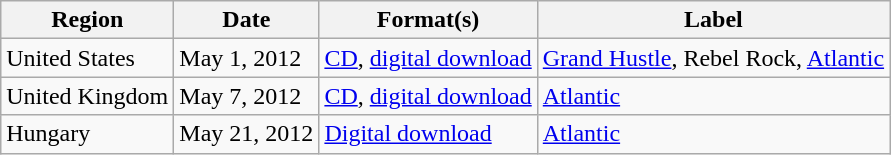<table class="wikitable">
<tr>
<th>Region</th>
<th>Date</th>
<th>Format(s)</th>
<th>Label</th>
</tr>
<tr>
<td>United States</td>
<td>May 1, 2012</td>
<td><a href='#'>CD</a>, <a href='#'>digital download</a></td>
<td><a href='#'>Grand Hustle</a>, Rebel Rock, <a href='#'>Atlantic</a></td>
</tr>
<tr>
<td>United Kingdom</td>
<td>May 7, 2012</td>
<td><a href='#'>CD</a>, <a href='#'>digital download</a></td>
<td><a href='#'>Atlantic</a></td>
</tr>
<tr>
<td>Hungary</td>
<td>May 21, 2012</td>
<td><a href='#'>Digital download</a></td>
<td><a href='#'>Atlantic</a></td>
</tr>
</table>
